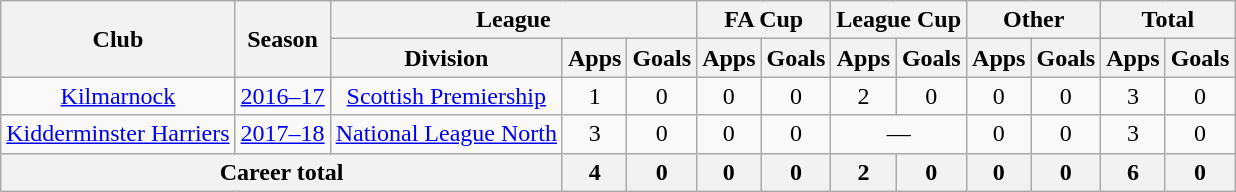<table class="wikitable" style="text-align: center">
<tr>
<th rowspan="2">Club</th>
<th rowspan="2">Season</th>
<th colspan="3">League</th>
<th colspan="2">FA Cup</th>
<th colspan="2">League Cup</th>
<th colspan="2">Other</th>
<th colspan="2">Total</th>
</tr>
<tr>
<th>Division</th>
<th>Apps</th>
<th>Goals</th>
<th>Apps</th>
<th>Goals</th>
<th>Apps</th>
<th>Goals</th>
<th>Apps</th>
<th>Goals</th>
<th>Apps</th>
<th>Goals</th>
</tr>
<tr>
<td><a href='#'>Kilmarnock</a></td>
<td><a href='#'>2016–17</a></td>
<td><a href='#'>Scottish Premiership</a></td>
<td>1</td>
<td>0</td>
<td>0</td>
<td>0</td>
<td>2</td>
<td>0</td>
<td>0</td>
<td>0</td>
<td>3</td>
<td>0</td>
</tr>
<tr>
<td><a href='#'>Kidderminster Harriers</a></td>
<td><a href='#'>2017–18</a></td>
<td><a href='#'>National League North</a></td>
<td>3</td>
<td>0</td>
<td>0</td>
<td>0</td>
<td colspan="2">—</td>
<td>0</td>
<td>0</td>
<td>3</td>
<td>0</td>
</tr>
<tr>
<th colspan="3">Career total</th>
<th>4</th>
<th>0</th>
<th>0</th>
<th>0</th>
<th>2</th>
<th>0</th>
<th>0</th>
<th>0</th>
<th>6</th>
<th>0</th>
</tr>
</table>
